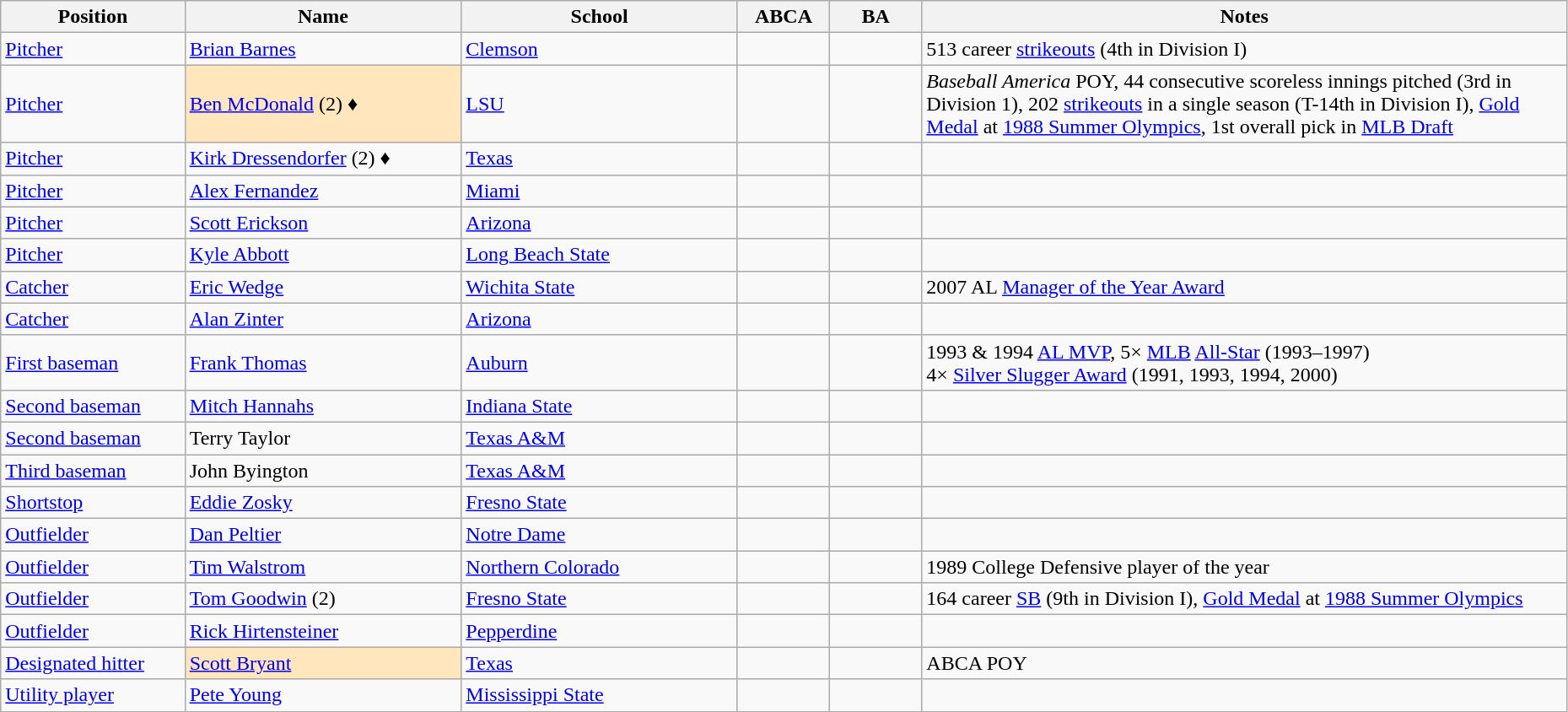<table class="wikitable sortable" style="width:98%;">
<tr>
<th width=10%>Position</th>
<th width=15%>Name</th>
<th width=15%>School</th>
<th width=5%>ABCA</th>
<th width=5%>BA</th>
<th width=35% class="unsortable">Notes</th>
</tr>
<tr>
<td><a href='#'>Pitcher</a></td>
<td><a href='#'>Brian Barnes</a></td>
<td><a href='#'>Clemson</a></td>
<td></td>
<td></td>
<td>513 career <a href='#'>strikeouts</a> (4th in Division I)</td>
</tr>
<tr>
<td><a href='#'>Pitcher</a></td>
<td style="background-color:#FFE6BD"><a href='#'>Ben McDonald</a> (2) ♦</td>
<td><a href='#'>LSU</a></td>
<td></td>
<td></td>
<td><em>Baseball America</em> POY, 44 consecutive scoreless innings pitched (3rd in Division 1), 202 <a href='#'>strikeouts</a> in a single season (T-14th in Division I), <a href='#'>Gold Medal</a> at <a href='#'>1988 Summer Olympics</a>, 1st overall pick in <a href='#'>MLB Draft</a></td>
</tr>
<tr>
<td><a href='#'>Pitcher</a></td>
<td><a href='#'>Kirk Dressendorfer</a> (2) ♦</td>
<td><a href='#'>Texas</a></td>
<td></td>
<td></td>
<td></td>
</tr>
<tr>
<td><a href='#'>Pitcher</a></td>
<td><a href='#'>Alex Fernandez</a></td>
<td><a href='#'>Miami</a></td>
<td></td>
<td></td>
<td></td>
</tr>
<tr>
<td><a href='#'>Pitcher</a></td>
<td><a href='#'>Scott Erickson</a></td>
<td><a href='#'>Arizona</a></td>
<td></td>
<td></td>
<td></td>
</tr>
<tr>
<td><a href='#'>Pitcher</a></td>
<td><a href='#'>Kyle Abbott</a></td>
<td><a href='#'>Long Beach State</a></td>
<td></td>
<td></td>
<td></td>
</tr>
<tr>
<td><a href='#'>Catcher</a></td>
<td><a href='#'>Eric Wedge</a></td>
<td><a href='#'>Wichita State</a></td>
<td></td>
<td></td>
<td>2007 AL <a href='#'>Manager of the Year Award</a></td>
</tr>
<tr>
<td><a href='#'>Catcher</a></td>
<td><a href='#'>Alan Zinter</a></td>
<td><a href='#'>Arizona</a></td>
<td></td>
<td></td>
<td></td>
</tr>
<tr>
<td><a href='#'>First baseman</a></td>
<td><a href='#'>Frank Thomas</a></td>
<td><a href='#'>Auburn</a></td>
<td></td>
<td></td>
<td>1993 & 1994 <a href='#'>AL MVP</a>, 5× <a href='#'>MLB</a> <a href='#'>All-Star</a> (1993–1997)<br>4× <a href='#'>Silver Slugger Award</a> (1991, 1993, 1994, 2000)</td>
</tr>
<tr>
<td><a href='#'>Second baseman</a></td>
<td><a href='#'>Mitch Hannahs</a></td>
<td><a href='#'>Indiana State</a></td>
<td></td>
<td></td>
<td></td>
</tr>
<tr>
<td><a href='#'>Second baseman</a></td>
<td>Terry Taylor</td>
<td><a href='#'>Texas A&M</a></td>
<td></td>
<td></td>
<td></td>
</tr>
<tr>
<td><a href='#'>Third baseman</a></td>
<td>John Byington</td>
<td><a href='#'>Texas A&M</a></td>
<td></td>
<td></td>
<td></td>
</tr>
<tr>
<td><a href='#'>Shortstop</a></td>
<td><a href='#'>Eddie Zosky</a></td>
<td><a href='#'>Fresno State</a></td>
<td></td>
<td></td>
<td></td>
</tr>
<tr>
<td><a href='#'>Outfielder</a></td>
<td><a href='#'>Dan Peltier</a></td>
<td><a href='#'>Notre Dame</a></td>
<td></td>
<td></td>
<td></td>
</tr>
<tr>
<td><a href='#'>Outfielder</a></td>
<td><a href='#'>Tim Walstrom</a></td>
<td><a href='#'>Northern Colorado</a></td>
<td></td>
<td></td>
<td>1989 College Defensive player of the year</td>
</tr>
<tr>
<td><a href='#'>Outfielder</a></td>
<td><a href='#'>Tom Goodwin</a> (2)</td>
<td><a href='#'>Fresno State</a></td>
<td></td>
<td></td>
<td>164 career <a href='#'>SB</a> (9th in Division I), <a href='#'>Gold Medal</a> at <a href='#'>1988 Summer Olympics</a></td>
</tr>
<tr>
<td><a href='#'>Outfielder</a></td>
<td><a href='#'>Rick Hirtensteiner</a></td>
<td><a href='#'>Pepperdine</a></td>
<td></td>
<td></td>
<td></td>
</tr>
<tr>
<td><a href='#'>Designated hitter</a></td>
<td style="background-color:#FFE6BD"><a href='#'>Scott Bryant</a></td>
<td><a href='#'>Texas</a></td>
<td></td>
<td></td>
<td>ABCA POY</td>
</tr>
<tr>
<td><a href='#'>Utility player</a></td>
<td><a href='#'>Pete Young</a></td>
<td><a href='#'>Mississippi State</a></td>
<td></td>
<td></td>
<td></td>
</tr>
</table>
